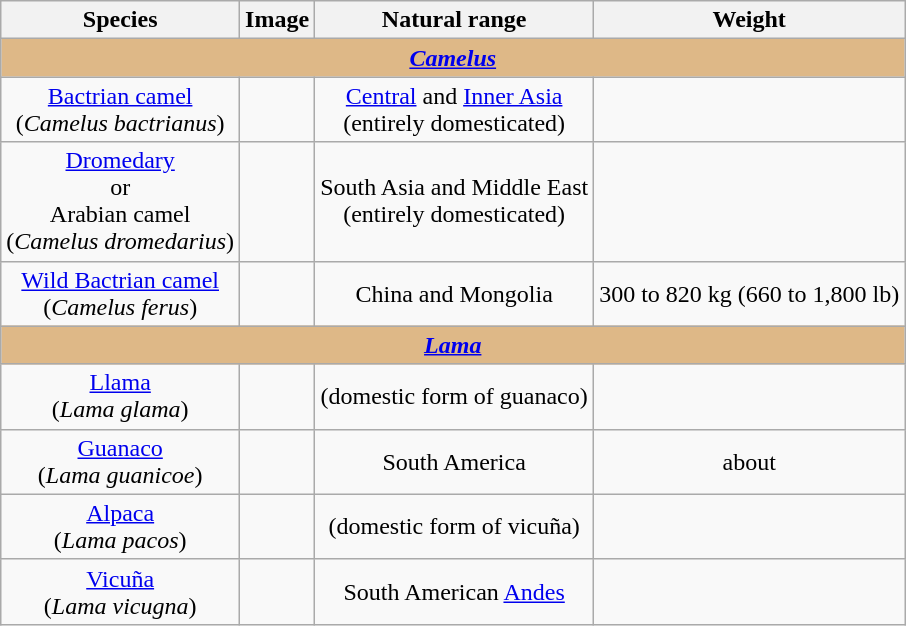<table class="wikitable" style="text-align:center;">
<tr>
<th>Species</th>
<th>Image</th>
<th>Natural range</th>
<th>Weight</th>
</tr>
<tr>
<td colspan="10" align=center style="background-color:BurlyWood"><strong><em><a href='#'>Camelus</a></em></strong></td>
</tr>
<tr>
<td><a href='#'>Bactrian camel</a><br>(<em>Camelus bactrianus</em>)</td>
<td align="center"></td>
<td><a href='#'>Central</a> and <a href='#'>Inner Asia</a><br>(entirely domesticated)</td>
<td></td>
</tr>
<tr>
<td><a href='#'>Dromedary</a><br>or<br>Arabian camel<br>(<em>Camelus dromedarius</em>)</td>
<td></td>
<td>South Asia and Middle East<br>(entirely domesticated)</td>
<td></td>
</tr>
<tr>
<td><a href='#'>Wild Bactrian camel</a><br>(<em>Camelus ferus</em>)</td>
<td></td>
<td>China and Mongolia</td>
<td>300 to 820 kg (660 to 1,800 lb)</td>
</tr>
<tr>
<td colspan="10" align=center style="background-color:BurlyWood"><strong><em><a href='#'>Lama</a></em></strong></td>
</tr>
<tr>
<td><a href='#'>Llama</a><br>(<em>Lama glama</em>)</td>
<td></td>
<td>(domestic form of guanaco)</td>
<td></td>
</tr>
<tr>
<td><a href='#'>Guanaco</a><br>(<em>Lama guanicoe</em>)</td>
<td></td>
<td>South America</td>
<td>about </td>
</tr>
<tr>
<td><a href='#'>Alpaca</a><br>(<em>Lama pacos</em>)</td>
<td></td>
<td>(domestic form of vicuña)</td>
<td></td>
</tr>
<tr>
<td><a href='#'>Vicuña</a><br>(<em>Lama vicugna</em>)</td>
<td></td>
<td>South American <a href='#'>Andes</a></td>
<td></td>
</tr>
</table>
